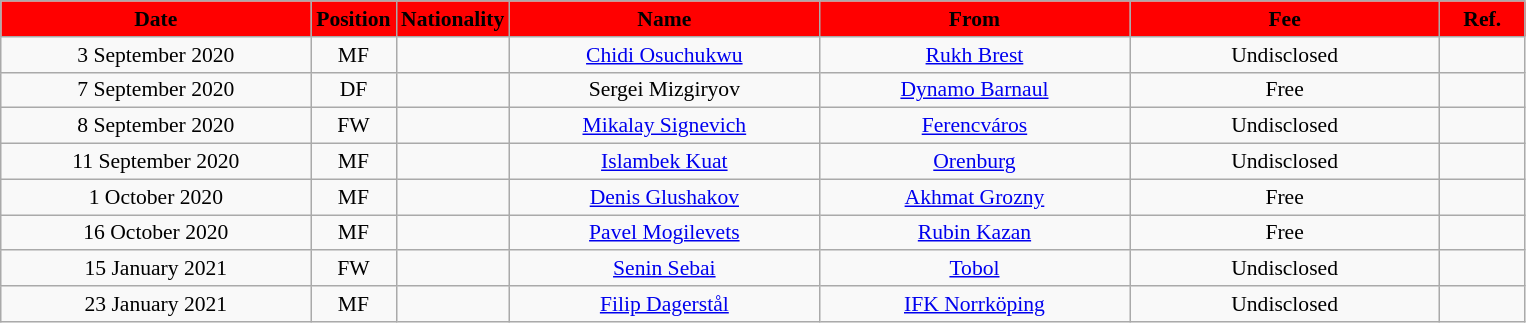<table class="wikitable"  style="text-align:center; font-size:90%; ">
<tr>
<th style="background:#ff0000; color:black; width:200px;">Date</th>
<th style="background:#ff0000; color:black; width:50px;">Position</th>
<th style="background:#ff0000; color:black; width:50px;">Nationality</th>
<th style="background:#ff0000; color:black; width:200px;">Name</th>
<th style="background:#ff0000; color:black; width:200px;">From</th>
<th style="background:#ff0000; color:black; width:200px;">Fee</th>
<th style="background:#ff0000; color:black; width:50px;">Ref.</th>
</tr>
<tr>
<td>3 September 2020</td>
<td>MF</td>
<td></td>
<td><a href='#'>Chidi Osuchukwu</a></td>
<td><a href='#'>Rukh Brest</a></td>
<td>Undisclosed</td>
<td></td>
</tr>
<tr>
<td>7 September 2020</td>
<td>DF</td>
<td></td>
<td>Sergei Mizgiryov</td>
<td><a href='#'>Dynamo Barnaul</a></td>
<td>Free</td>
<td></td>
</tr>
<tr>
<td>8 September 2020</td>
<td>FW</td>
<td></td>
<td><a href='#'>Mikalay Signevich</a></td>
<td><a href='#'>Ferencváros</a></td>
<td>Undisclosed</td>
<td></td>
</tr>
<tr>
<td>11 September 2020</td>
<td>MF</td>
<td></td>
<td><a href='#'>Islambek Kuat</a></td>
<td><a href='#'>Orenburg</a></td>
<td>Undisclosed</td>
<td></td>
</tr>
<tr>
<td>1 October 2020</td>
<td>MF</td>
<td></td>
<td><a href='#'>Denis Glushakov</a></td>
<td><a href='#'>Akhmat Grozny</a></td>
<td>Free</td>
<td></td>
</tr>
<tr>
<td>16 October 2020</td>
<td>MF</td>
<td></td>
<td><a href='#'>Pavel Mogilevets</a></td>
<td><a href='#'>Rubin Kazan</a></td>
<td>Free</td>
<td></td>
</tr>
<tr>
<td>15 January 2021</td>
<td>FW</td>
<td></td>
<td><a href='#'>Senin Sebai</a></td>
<td><a href='#'>Tobol</a></td>
<td>Undisclosed</td>
<td></td>
</tr>
<tr>
<td>23 January 2021</td>
<td>MF</td>
<td></td>
<td><a href='#'>Filip Dagerstål</a></td>
<td><a href='#'>IFK Norrköping</a></td>
<td>Undisclosed</td>
<td></td>
</tr>
</table>
